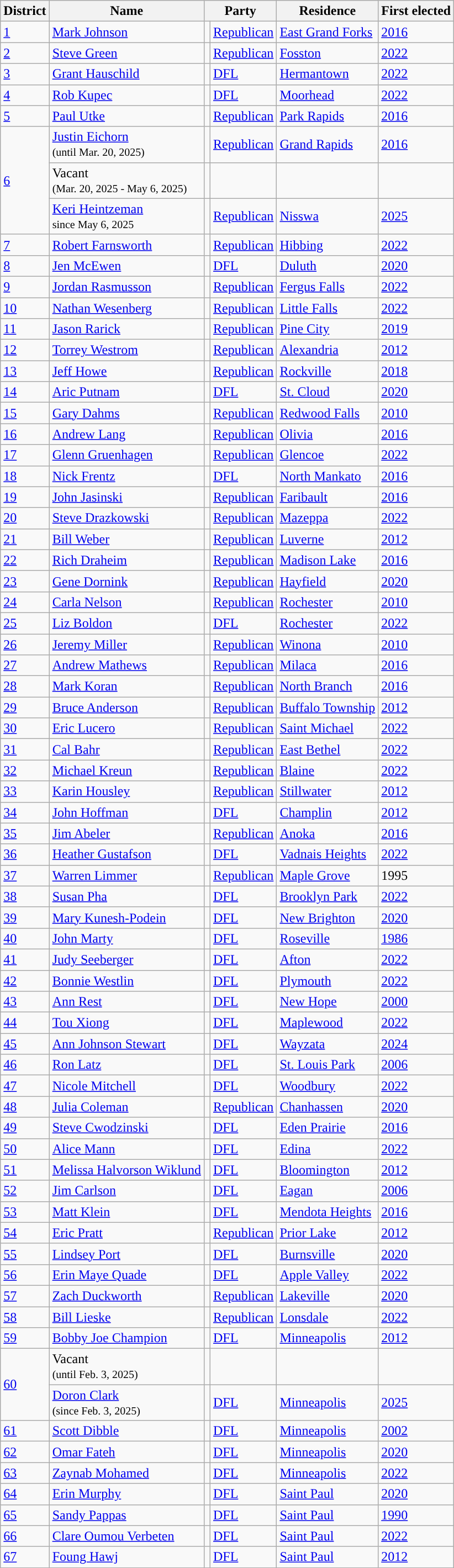<table class="wikitable sortable">
<tr>
<th>District</th>
<th>Name</th>
<th colspan=2>Party</th>
<th>Residence</th>
<th>First elected</th>
</tr>
<tr>
<td><a href='#'>1</a></td>
<td data-sort-value="Johnson, Mark"><a href='#'>Mark Johnson</a></td>
<td style="background:"></td>
<td><a href='#'>Republican</a></td>
<td><a href='#'>East Grand Forks</a></td>
<td><a href='#'>2016</a></td>
</tr>
<tr>
<td><a href='#'>2</a></td>
<td data-sort-value="Green, Steve"><a href='#'>Steve Green</a></td>
<td style="background:"></td>
<td><a href='#'>Republican</a></td>
<td><a href='#'>Fosston</a></td>
<td><a href='#'>2022</a></td>
</tr>
<tr>
<td><a href='#'>3</a></td>
<td data-sort-value="Hauschild, Grant"><a href='#'>Grant Hauschild</a></td>
<td style="background:"></td>
<td><a href='#'>DFL</a></td>
<td><a href='#'>Hermantown</a></td>
<td><a href='#'>2022</a></td>
</tr>
<tr>
<td><a href='#'>4</a></td>
<td data-sort-value="Kupec, Rob"><a href='#'>Rob Kupec</a></td>
<td style="background:"></td>
<td><a href='#'>DFL</a></td>
<td><a href='#'>Moorhead</a></td>
<td><a href='#'>2022</a></td>
</tr>
<tr>
<td><a href='#'>5</a></td>
<td data-sort-value="Utke, Paul"><a href='#'>Paul Utke</a></td>
<td style="background:"></td>
<td><a href='#'>Republican</a></td>
<td><a href='#'>Park Rapids</a></td>
<td><a href='#'>2016</a></td>
</tr>
<tr>
<td rowspan=3><a href='#'>6</a></td>
<td data-sort-value="Eichorn, Justin"><a href='#'>Justin Eichorn</a><br><small>(until Mar. 20, 2025)</small></td>
<td style="background:"></td>
<td><a href='#'>Republican</a></td>
<td><a href='#'>Grand Rapids</a></td>
<td><a href='#'>2016</a></td>
</tr>
<tr>
<td data-sort-value="Vacant">Vacant<br><small>(Mar. 20, 2025 - May 6, 2025)</small></td>
<td style="background:"></td>
<td></td>
<td></td>
<td></td>
</tr>
<tr>
<td data-sort-value="Heintzeman, Keri"><a href='#'>Keri Heintzeman</a><br><small>since May 6, 2025 </small></td>
<td style="background:"></td>
<td><a href='#'>Republican</a></td>
<td><a href='#'>Nisswa</a></td>
<td><a href='#'>2025</a></td>
</tr>
<tr>
<td><a href='#'>7</a></td>
<td data-sort-value="Farnsworth, Rob"><a href='#'>Robert Farnsworth</a></td>
<td style="background:"></td>
<td><a href='#'>Republican</a></td>
<td><a href='#'>Hibbing</a></td>
<td><a href='#'>2022</a></td>
</tr>
<tr>
<td><a href='#'>8</a></td>
<td data-sort-value="McEwen, Jen"><a href='#'>Jen McEwen</a></td>
<td style="background:"></td>
<td><a href='#'>DFL</a></td>
<td><a href='#'>Duluth</a></td>
<td><a href='#'>2020</a></td>
</tr>
<tr>
<td><a href='#'>9</a></td>
<td data-sort-value="Rasmusson, Jordan"><a href='#'>Jordan Rasmusson</a></td>
<td style="background:"></td>
<td><a href='#'>Republican</a></td>
<td><a href='#'>Fergus Falls</a></td>
<td><a href='#'>2022</a></td>
</tr>
<tr>
<td><a href='#'>10</a></td>
<td data-sort-value="Wesenberg, Nathan"><a href='#'>Nathan Wesenberg</a></td>
<td style="background:"></td>
<td><a href='#'>Republican</a></td>
<td><a href='#'>Little Falls</a></td>
<td><a href='#'>2022</a></td>
</tr>
<tr>
<td><a href='#'>11</a></td>
<td data-sort-value="Rarick, Jason"><a href='#'>Jason Rarick</a></td>
<td style="background:"></td>
<td><a href='#'>Republican</a></td>
<td><a href='#'>Pine City</a></td>
<td><a href='#'>2019</a></td>
</tr>
<tr>
<td><a href='#'>12</a></td>
<td data-sort-value="Westrom, Torrey"><a href='#'>Torrey Westrom</a></td>
<td style="background:"></td>
<td><a href='#'>Republican</a></td>
<td><a href='#'>Alexandria</a></td>
<td><a href='#'>2012</a></td>
</tr>
<tr>
<td><a href='#'>13</a></td>
<td data-sort-value="Howe, Jeff"><a href='#'>Jeff Howe</a></td>
<td style="background:"></td>
<td><a href='#'>Republican</a></td>
<td><a href='#'>Rockville</a></td>
<td><a href='#'>2018</a></td>
</tr>
<tr>
<td><a href='#'>14</a></td>
<td data-sort-value="Putnam, Aric"><a href='#'>Aric Putnam</a></td>
<td style="background:"></td>
<td><a href='#'>DFL</a></td>
<td><a href='#'>St. Cloud</a></td>
<td><a href='#'>2020</a></td>
</tr>
<tr>
<td><a href='#'>15</a></td>
<td data-sort-value="Dahms, Gary"><a href='#'>Gary Dahms</a></td>
<td style="background:"></td>
<td><a href='#'>Republican</a></td>
<td><a href='#'>Redwood Falls</a></td>
<td><a href='#'>2010</a></td>
</tr>
<tr>
<td><a href='#'>16</a></td>
<td data-sort-value="Lang, Andrew"><a href='#'>Andrew Lang</a></td>
<td style="background:"></td>
<td><a href='#'>Republican</a></td>
<td><a href='#'>Olivia</a></td>
<td><a href='#'>2016</a></td>
</tr>
<tr>
<td><a href='#'>17</a></td>
<td data-sort-value="Gruenhagen, Glenn"><a href='#'>Glenn Gruenhagen</a></td>
<td style="background:"></td>
<td><a href='#'>Republican</a></td>
<td><a href='#'>Glencoe</a></td>
<td><a href='#'>2022</a></td>
</tr>
<tr>
<td><a href='#'>18</a></td>
<td data-sort-value="Frentz, Nick"><a href='#'>Nick Frentz</a></td>
<td style="background:"></td>
<td><a href='#'>DFL</a></td>
<td><a href='#'>North Mankato</a></td>
<td><a href='#'>2016</a></td>
</tr>
<tr>
<td><a href='#'>19</a></td>
<td data-sort-value="Jasinski, John"><a href='#'>John Jasinski</a></td>
<td style="background:"></td>
<td><a href='#'>Republican</a></td>
<td><a href='#'>Faribault</a></td>
<td><a href='#'>2016</a></td>
</tr>
<tr>
<td><a href='#'>20</a></td>
<td data-sort-value="Drazkowski, Steve"><a href='#'>Steve Drazkowski</a></td>
<td style="background:"></td>
<td><a href='#'>Republican</a></td>
<td><a href='#'>Mazeppa</a></td>
<td><a href='#'>2022</a></td>
</tr>
<tr>
<td><a href='#'>21</a></td>
<td data-sort-value="Weber, Bill"><a href='#'>Bill Weber</a></td>
<td style="background:"></td>
<td><a href='#'>Republican</a></td>
<td><a href='#'>Luverne</a></td>
<td><a href='#'>2012</a></td>
</tr>
<tr>
<td><a href='#'>22</a></td>
<td data-sort-value="Draheim, Rich"><a href='#'>Rich Draheim</a></td>
<td style="background:"></td>
<td><a href='#'>Republican</a></td>
<td><a href='#'>Madison Lake</a></td>
<td><a href='#'>2016</a></td>
</tr>
<tr>
<td><a href='#'>23</a></td>
<td data-sort-value="Dornik, Gene"><a href='#'>Gene Dornink</a></td>
<td style="background:"></td>
<td><a href='#'>Republican</a></td>
<td><a href='#'>Hayfield</a></td>
<td><a href='#'>2020</a></td>
</tr>
<tr>
<td><a href='#'>24</a></td>
<td data-sort-value="Nelson, Carla"><a href='#'>Carla Nelson</a></td>
<td style="background:"></td>
<td><a href='#'>Republican</a></td>
<td><a href='#'>Rochester</a></td>
<td><a href='#'>2010</a></td>
</tr>
<tr>
<td><a href='#'>25</a></td>
<td data-sort-value="Boldon, Liz"><a href='#'>Liz Boldon</a></td>
<td style="background:"></td>
<td><a href='#'>DFL</a></td>
<td><a href='#'>Rochester</a></td>
<td><a href='#'>2022</a></td>
</tr>
<tr>
<td><a href='#'>26</a></td>
<td data-sort-value="Miller, Jeremy"><a href='#'>Jeremy Miller</a></td>
<td style="background:"></td>
<td><a href='#'>Republican</a></td>
<td><a href='#'>Winona</a></td>
<td><a href='#'>2010</a></td>
</tr>
<tr>
<td><a href='#'>27</a></td>
<td data-sort-value="Mathews, Andrew"><a href='#'>Andrew Mathews</a></td>
<td style="background:"></td>
<td><a href='#'>Republican</a></td>
<td><a href='#'>Milaca</a></td>
<td><a href='#'>2016</a></td>
</tr>
<tr>
<td><a href='#'>28</a></td>
<td data-sort-value="Koran, Mark"><a href='#'>Mark Koran</a></td>
<td style="background:"></td>
<td><a href='#'>Republican</a></td>
<td><a href='#'>North Branch</a></td>
<td><a href='#'>2016</a></td>
</tr>
<tr>
<td><a href='#'>29</a></td>
<td data-sort-value="Anderson, Bruce"><a href='#'>Bruce Anderson</a></td>
<td style="background:"></td>
<td><a href='#'>Republican</a></td>
<td><a href='#'>Buffalo Township</a></td>
<td><a href='#'>2012</a></td>
</tr>
<tr>
<td><a href='#'>30</a></td>
<td data-sort-value="Lucero, Eric"><a href='#'>Eric Lucero</a></td>
<td style="background:"></td>
<td><a href='#'>Republican</a></td>
<td><a href='#'>Saint Michael</a></td>
<td><a href='#'>2022</a></td>
</tr>
<tr>
<td><a href='#'>31</a></td>
<td data-sort-value="Bahr, Cal"><a href='#'>Cal Bahr</a></td>
<td style="background:"></td>
<td><a href='#'>Republican</a></td>
<td><a href='#'>East Bethel</a></td>
<td><a href='#'>2022</a></td>
</tr>
<tr>
<td><a href='#'>32</a></td>
<td data-sort-value="Kreun, Michael"><a href='#'>Michael Kreun</a></td>
<td style="background:"></td>
<td><a href='#'>Republican</a></td>
<td><a href='#'>Blaine</a></td>
<td><a href='#'>2022</a></td>
</tr>
<tr>
<td><a href='#'>33</a></td>
<td data-sort-value="Housley, Karin"><a href='#'>Karin Housley</a></td>
<td style="background:"></td>
<td><a href='#'>Republican</a></td>
<td><a href='#'>Stillwater</a></td>
<td><a href='#'>2012</a></td>
</tr>
<tr>
<td><a href='#'>34</a></td>
<td data-sort-value="Hoffman, John"><a href='#'>John Hoffman</a></td>
<td style="background:"></td>
<td><a href='#'>DFL</a></td>
<td><a href='#'>Champlin</a></td>
<td><a href='#'>2012</a></td>
</tr>
<tr>
<td><a href='#'>35</a></td>
<td data-sort-value="Abeler, Jim"><a href='#'>Jim Abeler</a></td>
<td style="background:"></td>
<td><a href='#'>Republican</a></td>
<td><a href='#'>Anoka</a></td>
<td><a href='#'>2016</a></td>
</tr>
<tr>
<td><a href='#'>36</a></td>
<td data-sort-value="Gustafson, Heather"><a href='#'>Heather Gustafson</a></td>
<td style="background:"></td>
<td><a href='#'>DFL</a></td>
<td><a href='#'>Vadnais Heights</a></td>
<td><a href='#'>2022</a></td>
</tr>
<tr>
<td><a href='#'>37</a></td>
<td data-sort-value="Limmer, Warren"><a href='#'>Warren Limmer</a></td>
<td style="background:"></td>
<td><a href='#'>Republican</a></td>
<td><a href='#'>Maple Grove</a></td>
<td>1995</td>
</tr>
<tr>
<td><a href='#'>38</a></td>
<td data-sort-value="Pha, Susan"><a href='#'>Susan Pha</a></td>
<td style="background:"></td>
<td><a href='#'>DFL</a></td>
<td><a href='#'>Brooklyn Park</a></td>
<td><a href='#'>2022</a></td>
</tr>
<tr>
<td><a href='#'>39</a></td>
<td data-sort-value="Kunesh-Podein, Mary"><a href='#'>Mary Kunesh-Podein</a></td>
<td style="background:"></td>
<td><a href='#'>DFL</a></td>
<td><a href='#'>New Brighton</a></td>
<td><a href='#'>2020</a></td>
</tr>
<tr>
<td><a href='#'>40</a></td>
<td data-sort-value="Marty, John"><a href='#'>John Marty</a></td>
<td style="background:"></td>
<td><a href='#'>DFL</a></td>
<td><a href='#'>Roseville</a></td>
<td><a href='#'>1986</a></td>
</tr>
<tr>
<td><a href='#'>41</a></td>
<td data-sort-value="Seeberger, Judy"><a href='#'>Judy Seeberger</a></td>
<td style="background:"></td>
<td><a href='#'>DFL</a></td>
<td><a href='#'>Afton</a></td>
<td><a href='#'>2022</a></td>
</tr>
<tr>
<td><a href='#'>42</a></td>
<td data-sort-value="Westlin, Bonnie"><a href='#'>Bonnie Westlin</a></td>
<td style="background:"></td>
<td><a href='#'>DFL</a></td>
<td><a href='#'>Plymouth</a></td>
<td><a href='#'>2022</a></td>
</tr>
<tr>
<td><a href='#'>43</a></td>
<td data-sort-value="Rest, Ann"><a href='#'>Ann Rest</a></td>
<td style="background:"></td>
<td><a href='#'>DFL</a></td>
<td><a href='#'>New Hope</a></td>
<td><a href='#'>2000</a></td>
</tr>
<tr>
<td><a href='#'>44</a></td>
<td data-sort-value="Xiong, Tou"><a href='#'>Tou Xiong</a></td>
<td style="background:"></td>
<td><a href='#'>DFL</a></td>
<td><a href='#'>Maplewood</a></td>
<td><a href='#'>2022</a></td>
</tr>
<tr>
<td><a href='#'>45</a></td>
<td data-sort-value="Stewart, Ann Johnson"><a href='#'>Ann Johnson Stewart</a></td>
<td style="background:"></td>
<td><a href='#'>DFL</a></td>
<td><a href='#'>Wayzata</a></td>
<td><a href='#'>2024</a></td>
</tr>
<tr>
<td><a href='#'>46</a></td>
<td data-sort-value="Latz, Ron"><a href='#'>Ron Latz</a></td>
<td style="background:"></td>
<td><a href='#'>DFL</a></td>
<td><a href='#'>St. Louis Park</a></td>
<td><a href='#'>2006</a></td>
</tr>
<tr>
<td><a href='#'>47</a></td>
<td data-sort-value="Mitchell, Nicole"><a href='#'>Nicole Mitchell</a></td>
<td style="background:"></td>
<td><a href='#'>DFL</a></td>
<td><a href='#'>Woodbury</a></td>
<td><a href='#'>2022</a></td>
</tr>
<tr>
<td><a href='#'>48</a></td>
<td data-sort-value="Coleman, Julia"><a href='#'>Julia Coleman</a></td>
<td style="background:"></td>
<td><a href='#'>Republican</a></td>
<td><a href='#'>Chanhassen</a></td>
<td><a href='#'>2020</a></td>
</tr>
<tr>
<td><a href='#'>49</a></td>
<td data-sort-value="Cwodzinski, Steve"><a href='#'>Steve Cwodzinski</a></td>
<td style="background:"></td>
<td><a href='#'>DFL</a></td>
<td><a href='#'>Eden Prairie</a></td>
<td><a href='#'>2016</a></td>
</tr>
<tr>
<td><a href='#'>50</a></td>
<td data-sort-value="Mann, Alice"><a href='#'>Alice Mann</a></td>
<td style="background:"></td>
<td><a href='#'>DFL</a></td>
<td><a href='#'>Edina</a></td>
<td><a href='#'>2022</a></td>
</tr>
<tr>
<td><a href='#'>51</a></td>
<td data-sort-value="Wiklund, Melissa Halvorson"><a href='#'>Melissa Halvorson Wiklund</a></td>
<td style="background:"></td>
<td><a href='#'>DFL</a></td>
<td><a href='#'>Bloomington</a></td>
<td><a href='#'>2012</a></td>
</tr>
<tr>
<td><a href='#'>52</a></td>
<td data-sort-value="Carlson, Jim"><a href='#'>Jim Carlson</a></td>
<td style="background:"></td>
<td><a href='#'>DFL</a></td>
<td><a href='#'>Eagan</a></td>
<td data-sort-value="2006"><a href='#'>2006</a></td>
</tr>
<tr>
<td><a href='#'>53</a></td>
<td data-sort-value="Klein, Matt"><a href='#'>Matt Klein</a></td>
<td style="background:"></td>
<td><a href='#'>DFL</a></td>
<td><a href='#'>Mendota Heights</a></td>
<td><a href='#'>2016</a></td>
</tr>
<tr>
<td><a href='#'>54</a></td>
<td data-sort-value="Pratt, Eric"><a href='#'>Eric Pratt</a></td>
<td style="background:"></td>
<td><a href='#'>Republican</a></td>
<td><a href='#'>Prior Lake</a></td>
<td><a href='#'>2012</a></td>
</tr>
<tr>
<td><a href='#'>55</a></td>
<td data-sort-value="Port, Lindsey"><a href='#'>Lindsey Port</a></td>
<td style="background:"></td>
<td><a href='#'>DFL</a></td>
<td><a href='#'>Burnsville</a></td>
<td><a href='#'>2020</a></td>
</tr>
<tr>
<td><a href='#'>56</a></td>
<td data-sort-value="Maye Quade, Erin"><a href='#'>Erin Maye Quade</a></td>
<td style="background:"></td>
<td><a href='#'>DFL</a></td>
<td><a href='#'>Apple Valley</a></td>
<td><a href='#'>2022</a></td>
</tr>
<tr>
<td><a href='#'>57</a></td>
<td data-sort-value="Duckworth, Zach"><a href='#'>Zach Duckworth</a></td>
<td style="background:"></td>
<td><a href='#'>Republican</a></td>
<td><a href='#'>Lakeville</a></td>
<td><a href='#'>2020</a></td>
</tr>
<tr>
<td><a href='#'>58</a></td>
<td data-sort-value="Lieske, Bill"><a href='#'>Bill Lieske</a></td>
<td style="background:"></td>
<td><a href='#'>Republican</a></td>
<td><a href='#'>Lonsdale</a></td>
<td><a href='#'>2022</a></td>
</tr>
<tr>
<td><a href='#'>59</a></td>
<td data-sort-value="Champion, Bobby Joe"><a href='#'>Bobby Joe Champion</a></td>
<td style="background:"></td>
<td><a href='#'>DFL</a></td>
<td><a href='#'>Minneapolis</a></td>
<td><a href='#'>2012</a></td>
</tr>
<tr>
<td rowspan=2><a href='#'>60</a></td>
<td>Vacant<br><small>(until Feb. 3, 2025)</small></td>
<td></td>
<td></td>
<td></td>
<td></td>
</tr>
<tr>
<td data-sort-value="Clark, Doron"><a href='#'>Doron Clark</a><br><small>(since Feb. 3, 2025)</small></td>
<td style="background:"></td>
<td><a href='#'>DFL</a></td>
<td><a href='#'>Minneapolis</a></td>
<td><a href='#'>2025</a></td>
</tr>
<tr>
<td><a href='#'>61</a></td>
<td data-sort-value="Dibble, Scott"><a href='#'>Scott Dibble</a></td>
<td style="background:"></td>
<td><a href='#'>DFL</a></td>
<td><a href='#'>Minneapolis</a></td>
<td><a href='#'>2002</a></td>
</tr>
<tr>
<td><a href='#'>62</a></td>
<td data-sort-value="Fateh, Omar"><a href='#'>Omar Fateh</a></td>
<td style="background:"></td>
<td><a href='#'>DFL</a></td>
<td><a href='#'>Minneapolis</a></td>
<td><a href='#'>2020</a></td>
</tr>
<tr>
<td><a href='#'>63</a></td>
<td data-sort-value="Mohamed, Zaynab"><a href='#'>Zaynab Mohamed</a></td>
<td style="background:"></td>
<td><a href='#'>DFL</a></td>
<td><a href='#'>Minneapolis</a></td>
<td><a href='#'>2022</a></td>
</tr>
<tr>
<td><a href='#'>64</a></td>
<td data-sort-value="Murphy, Erin"><a href='#'>Erin Murphy</a></td>
<td style="background:"></td>
<td><a href='#'>DFL</a></td>
<td><a href='#'>Saint Paul</a></td>
<td><a href='#'>2020</a></td>
</tr>
<tr>
<td><a href='#'>65</a></td>
<td data-sort-value="Pappas, Sandy"><a href='#'>Sandy Pappas</a></td>
<td style="background:"></td>
<td><a href='#'>DFL</a></td>
<td><a href='#'>Saint Paul</a></td>
<td><a href='#'>1990</a></td>
</tr>
<tr>
<td><a href='#'>66</a></td>
<td data-sort-value="Oumou Verbeten, Clare"><a href='#'>Clare Oumou Verbeten</a></td>
<td style="background:"></td>
<td><a href='#'>DFL</a></td>
<td><a href='#'>Saint Paul</a></td>
<td><a href='#'>2022</a></td>
</tr>
<tr>
<td><a href='#'>67</a></td>
<td data-sort-value="Hawj, Foung"><a href='#'>Foung Hawj</a></td>
<td style="background:"></td>
<td><a href='#'>DFL</a></td>
<td><a href='#'>Saint Paul</a></td>
<td><a href='#'>2012</a></td>
</tr>
</table>
